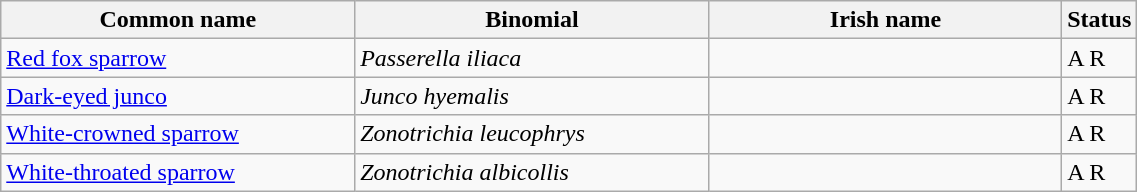<table width=60% class="wikitable">
<tr>
<th width=32%>Common name</th>
<th width=32%>Binomial</th>
<th width=32%>Irish name</th>
<th width=4%>Status</th>
</tr>
<tr>
<td><a href='#'>Red fox sparrow</a></td>
<td><em>Passerella iliaca</em></td>
<td></td>
<td>A R</td>
</tr>
<tr>
<td><a href='#'>Dark-eyed junco</a></td>
<td><em>Junco hyemalis</em></td>
<td></td>
<td>A R</td>
</tr>
<tr>
<td><a href='#'>White-crowned sparrow</a></td>
<td><em>Zonotrichia leucophrys</em></td>
<td></td>
<td>A R</td>
</tr>
<tr>
<td><a href='#'>White-throated sparrow</a></td>
<td><em>Zonotrichia albicollis</em></td>
<td></td>
<td>A R</td>
</tr>
</table>
